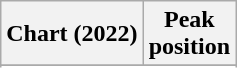<table class="wikitable sortable plainrowheaders" style="text-align:center">
<tr>
<th scope="col">Chart (2022)</th>
<th scope="col">Peak<br>position</th>
</tr>
<tr>
</tr>
<tr>
</tr>
<tr>
</tr>
</table>
